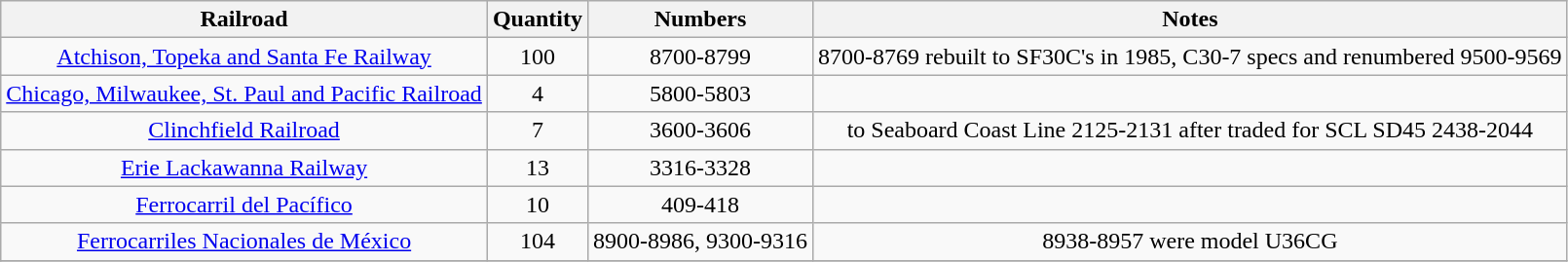<table class="wikitable">
<tr>
<th>Railroad</th>
<th>Quantity</th>
<th>Numbers</th>
<th>Notes</th>
</tr>
<tr align = "center">
<td><a href='#'>Atchison, Topeka and Santa Fe Railway</a></td>
<td>100</td>
<td>8700-8799</td>
<td>8700-8769 rebuilt to SF30C's in 1985, C30-7 specs and renumbered 9500-9569</td>
</tr>
<tr align = "center">
<td><a href='#'>Chicago, Milwaukee, St. Paul and Pacific Railroad</a></td>
<td>4</td>
<td>5800-5803</td>
<td></td>
</tr>
<tr align = "center">
<td><a href='#'>Clinchfield Railroad</a></td>
<td>7</td>
<td>3600-3606</td>
<td>to Seaboard Coast Line 2125-2131 after traded for SCL SD45 2438-2044</td>
</tr>
<tr align = "center">
<td><a href='#'>Erie Lackawanna Railway</a></td>
<td>13</td>
<td>3316-3328</td>
<td></td>
</tr>
<tr align = "center">
<td><a href='#'>Ferrocarril del Pacífico</a></td>
<td>10</td>
<td>409-418</td>
<td></td>
</tr>
<tr align = "center">
<td><a href='#'>Ferrocarriles Nacionales de México</a></td>
<td>104</td>
<td>8900-8986, 9300-9316</td>
<td>8938-8957 were model U36CG</td>
</tr>
<tr>
</tr>
</table>
